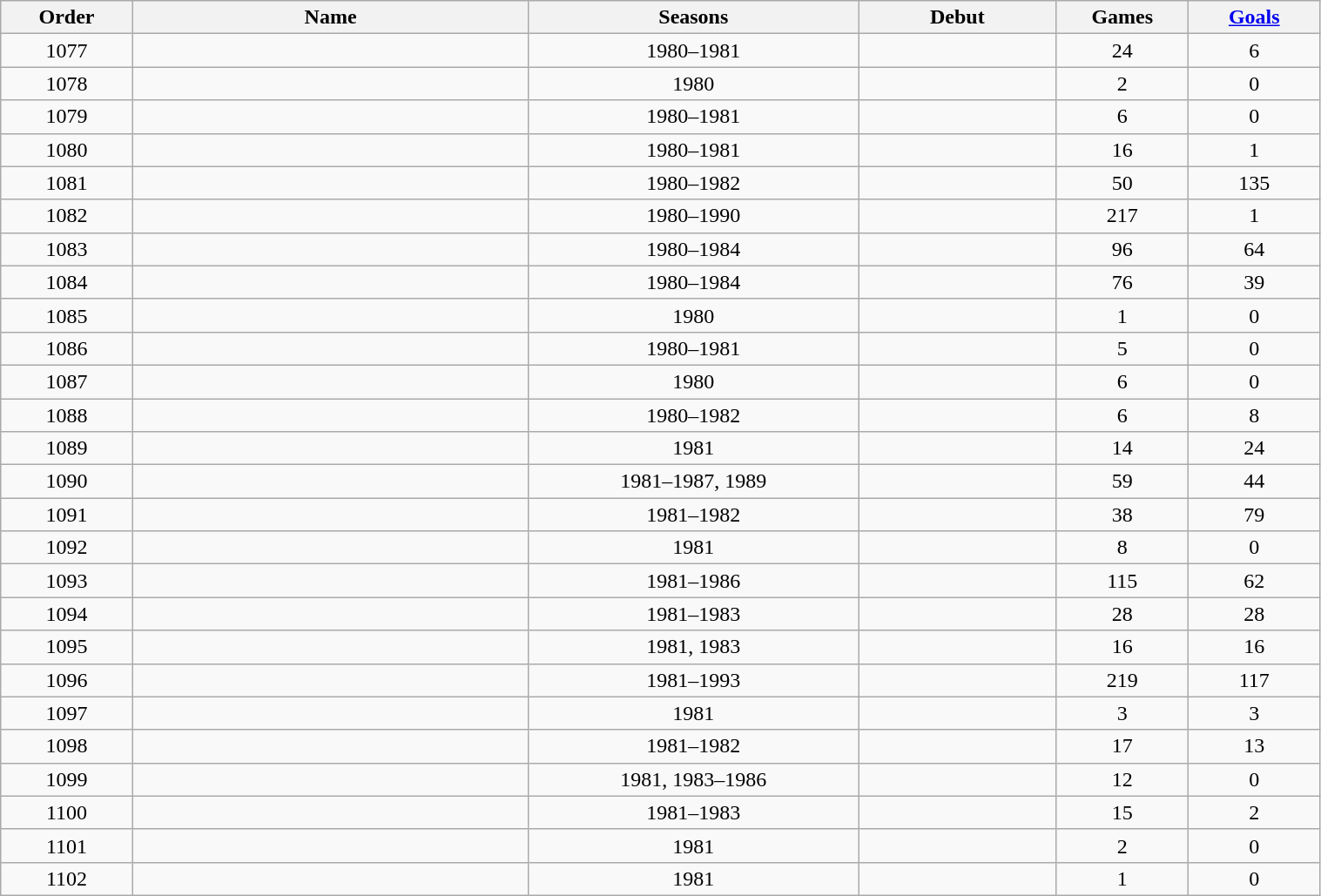<table class="wikitable sortable" style="text-align:center; width:80%">
<tr>
<th style="width=5%">Order</th>
<th style="width:30%">Name</th>
<th style="width:25%">Seasons</th>
<th style="width:15%">Debut</th>
<th style="width:10%">Games</th>
<th style="width:10%"><a href='#'>Goals</a></th>
</tr>
<tr>
<td>1077</td>
<td align=left></td>
<td>1980–1981</td>
<td></td>
<td>24</td>
<td>6</td>
</tr>
<tr>
<td>1078</td>
<td align=left></td>
<td>1980</td>
<td></td>
<td>2</td>
<td>0</td>
</tr>
<tr>
<td>1079</td>
<td align=left></td>
<td>1980–1981</td>
<td></td>
<td>6</td>
<td>0</td>
</tr>
<tr>
<td>1080</td>
<td align=left></td>
<td>1980–1981</td>
<td></td>
<td>16</td>
<td>1</td>
</tr>
<tr>
<td>1081</td>
<td align=left></td>
<td>1980–1982</td>
<td></td>
<td>50</td>
<td>135</td>
</tr>
<tr>
<td>1082</td>
<td align=left></td>
<td>1980–1990</td>
<td></td>
<td>217</td>
<td>1</td>
</tr>
<tr>
<td>1083</td>
<td align=left></td>
<td>1980–1984</td>
<td></td>
<td>96</td>
<td>64</td>
</tr>
<tr>
<td>1084</td>
<td align=left></td>
<td>1980–1984</td>
<td></td>
<td>76</td>
<td>39</td>
</tr>
<tr>
<td>1085</td>
<td align=left></td>
<td>1980</td>
<td></td>
<td>1</td>
<td>0</td>
</tr>
<tr>
<td>1086</td>
<td align=left></td>
<td>1980–1981</td>
<td></td>
<td>5</td>
<td>0</td>
</tr>
<tr>
<td>1087</td>
<td align=left></td>
<td>1980</td>
<td></td>
<td>6</td>
<td>0</td>
</tr>
<tr>
<td>1088</td>
<td align=left></td>
<td>1980–1982</td>
<td></td>
<td>6</td>
<td>8</td>
</tr>
<tr>
<td>1089</td>
<td align=left></td>
<td>1981</td>
<td></td>
<td>14</td>
<td>24</td>
</tr>
<tr>
<td>1090</td>
<td align=left></td>
<td>1981–1987, 1989</td>
<td></td>
<td>59</td>
<td>44</td>
</tr>
<tr>
<td>1091</td>
<td align=left></td>
<td>1981–1982</td>
<td></td>
<td>38</td>
<td>79</td>
</tr>
<tr>
<td>1092</td>
<td align=left></td>
<td>1981</td>
<td></td>
<td>8</td>
<td>0</td>
</tr>
<tr>
<td>1093</td>
<td align=left></td>
<td>1981–1986</td>
<td></td>
<td>115</td>
<td>62</td>
</tr>
<tr>
<td>1094</td>
<td align=left></td>
<td>1981–1983</td>
<td></td>
<td>28</td>
<td>28</td>
</tr>
<tr>
<td>1095</td>
<td align=left></td>
<td>1981, 1983</td>
<td></td>
<td>16</td>
<td>16</td>
</tr>
<tr>
<td>1096</td>
<td align=left></td>
<td>1981–1993</td>
<td></td>
<td>219</td>
<td>117</td>
</tr>
<tr>
<td>1097</td>
<td align=left></td>
<td>1981</td>
<td></td>
<td>3</td>
<td>3</td>
</tr>
<tr>
<td>1098</td>
<td align=left></td>
<td>1981–1982</td>
<td></td>
<td>17</td>
<td>13</td>
</tr>
<tr>
<td>1099</td>
<td align=left></td>
<td>1981, 1983–1986</td>
<td></td>
<td>12</td>
<td>0</td>
</tr>
<tr>
<td>1100</td>
<td align=left></td>
<td>1981–1983</td>
<td></td>
<td>15</td>
<td>2</td>
</tr>
<tr>
<td>1101</td>
<td align=left></td>
<td>1981</td>
<td></td>
<td>2</td>
<td>0</td>
</tr>
<tr>
<td>1102</td>
<td align=left></td>
<td>1981</td>
<td></td>
<td>1</td>
<td>0</td>
</tr>
</table>
